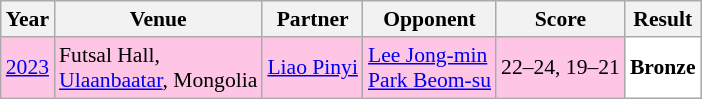<table class="sortable wikitable" style="font-size: 90%;">
<tr>
<th>Year</th>
<th>Venue</th>
<th>Partner</th>
<th>Opponent</th>
<th>Score</th>
<th>Result</th>
</tr>
<tr style="background:#FEC5E5">
<td align="center"><a href='#'>2023</a></td>
<td align="left">Futsal Hall,<br><a href='#'>Ulaanbaatar</a>, Mongolia</td>
<td align="left"> <a href='#'>Liao Pinyi</a></td>
<td align="left"> <a href='#'>Lee Jong-min</a><br> <a href='#'>Park Beom-su</a></td>
<td align="left">22–24, 19–21</td>
<td style="text-align:left; background:white"> <strong>Bronze</strong></td>
</tr>
</table>
